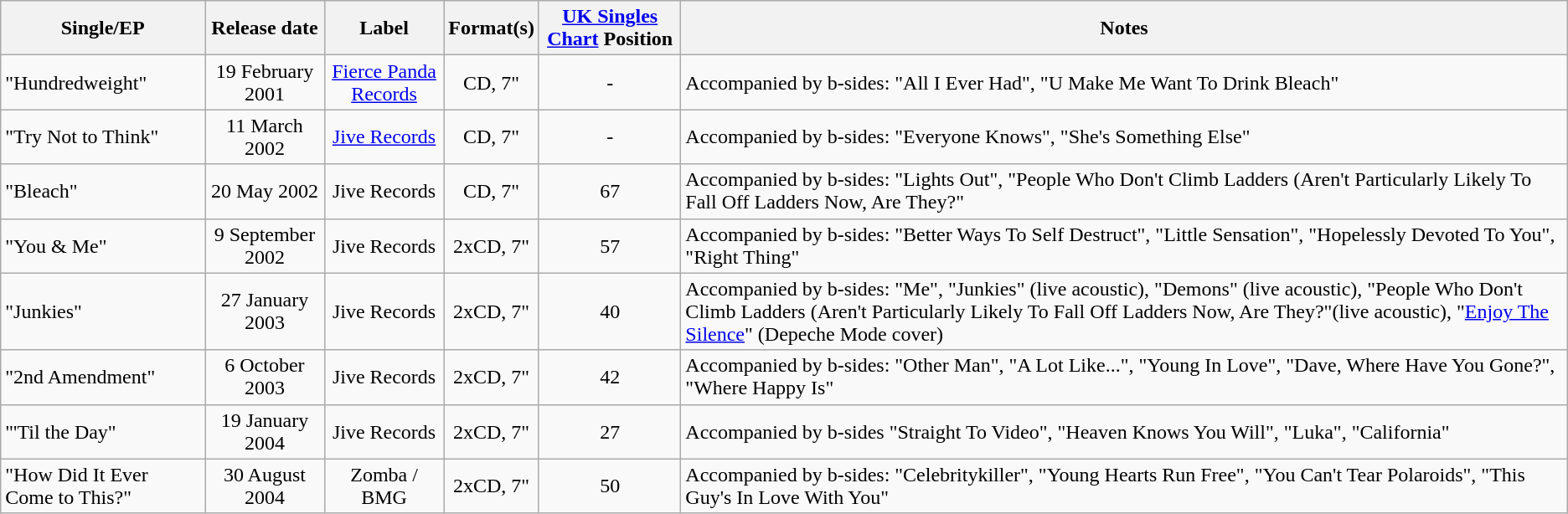<table class="wikitable">
<tr>
<th>Single/EP</th>
<th>Release date</th>
<th>Label</th>
<th>Format(s)</th>
<th><a href='#'>UK Singles Chart</a> Position</th>
<th>Notes</th>
</tr>
<tr>
<td>"Hundredweight"</td>
<td align="center">19 February 2001</td>
<td align="center"><a href='#'>Fierce Panda Records</a></td>
<td align="center">CD, 7"</td>
<td align="center">-</td>
<td>Accompanied by b-sides: "All I Ever Had", "U Make Me Want To Drink Bleach"</td>
</tr>
<tr>
<td>"Try Not to Think"</td>
<td align="center">11 March 2002</td>
<td align="center"><a href='#'>Jive Records</a></td>
<td align="center">CD, 7"</td>
<td align="center">-</td>
<td>Accompanied by b-sides: "Everyone Knows", "She's Something Else"</td>
</tr>
<tr>
<td>"Bleach"</td>
<td align="center">20 May 2002</td>
<td align="center">Jive Records</td>
<td align="center">CD, 7"</td>
<td align="center">67</td>
<td>Accompanied by b-sides: "Lights Out", "People Who Don't Climb Ladders (Aren't Particularly Likely To Fall Off Ladders Now, Are They?"</td>
</tr>
<tr>
<td>"You & Me"</td>
<td align="center">9 September 2002</td>
<td align="center">Jive Records</td>
<td align="center">2xCD, 7"</td>
<td align="center">57</td>
<td>Accompanied by b-sides: "Better Ways To Self Destruct", "Little Sensation", "Hopelessly Devoted To You", "Right Thing"</td>
</tr>
<tr>
<td>"Junkies"</td>
<td align="center">27 January 2003</td>
<td align="center">Jive Records</td>
<td align="center">2xCD, 7"</td>
<td align="center">40</td>
<td>Accompanied by b-sides: "Me", "Junkies" (live acoustic), "Demons" (live acoustic), "People Who Don't Climb Ladders (Aren't Particularly Likely To Fall Off Ladders Now, Are They?"(live acoustic), "<a href='#'>Enjoy The Silence</a>" (Depeche Mode cover)</td>
</tr>
<tr>
<td>"2nd Amendment"</td>
<td align="center">6 October 2003</td>
<td align="center">Jive Records</td>
<td align="center">2xCD, 7"</td>
<td align="center">42</td>
<td>Accompanied by b-sides: "Other Man", "A Lot Like...", "Young In Love", "Dave, Where Have You Gone?", "Where Happy Is"</td>
</tr>
<tr>
<td>"'Til the Day"</td>
<td align="center">19 January 2004</td>
<td align="center">Jive Records</td>
<td align="center">2xCD, 7"</td>
<td align="center">27</td>
<td>Accompanied by b-sides "Straight To Video", "Heaven Knows You Will", "Luka", "California"</td>
</tr>
<tr>
<td>"How Did It Ever Come to This?"</td>
<td align="center">30 August 2004</td>
<td align="center">Zomba / BMG</td>
<td align="center">2xCD, 7"</td>
<td align="center">50</td>
<td>Accompanied by b-sides: "Celebritykiller", "Young Hearts Run Free", "You Can't Tear Polaroids", "This Guy's In Love With You"</td>
</tr>
</table>
